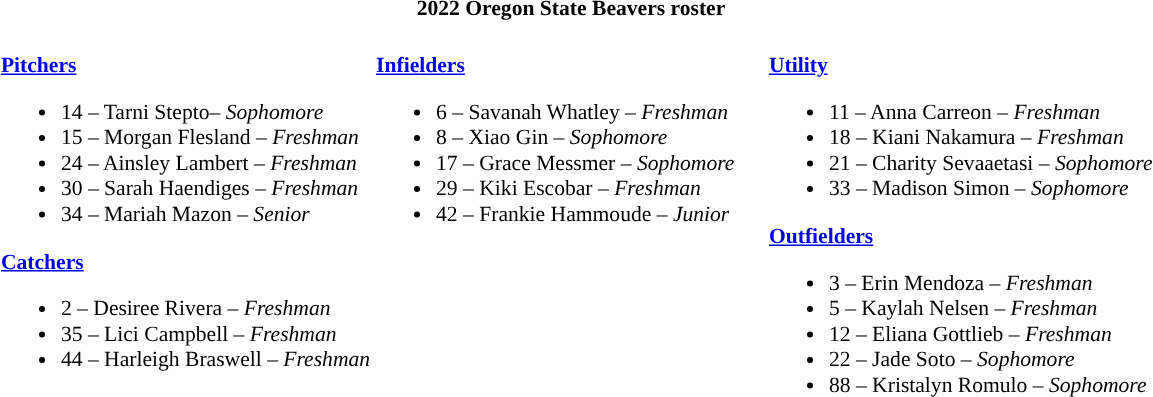<table class="toccolours" style="border-collapse; font-size:90%;">
<tr>
<th colspan=9>2022 Oregon State Beavers roster</th>
</tr>
<tr>
<td width="03"> </td>
<td valign="top"><br><strong><a href='#'>Pitchers</a></strong><ul><li>14 – Tarni Stepto– <em>Sophomore</em></li><li>15 – Morgan Flesland – <em>Freshman</em></li><li>24 – Ainsley Lambert – <em>Freshman</em></li><li>30 – Sarah Haendiges – <em>Freshman</em></li><li>34 – Mariah Mazon – <em>Senior</em></li></ul><strong><a href='#'>Catchers</a></strong><ul><li>2 – Desiree Rivera – <em>Freshman</em></li><li>35 – Lici Campbell – <em>Freshman</em></li><li>44 – Harleigh Braswell – <em>Freshman</em></li></ul></td>
<td valign="top"><br><strong><a href='#'>Infielders</a></strong><ul><li>6 – Savanah Whatley – <em>Freshman</em></li><li>8 – Xiao Gin – <em>Sophomore</em></li><li>17 – Grace Messmer – <em>Sophomore</em></li><li>29 – Kiki Escobar – <em>Freshman</em></li><li>42 – Frankie Hammoude – <em>Junior</em></li></ul></td>
<td width="15"> </td>
<td valign="top"><br><strong><a href='#'>Utility</a></strong><ul><li>11 – Anna Carreon – <em>Freshman</em></li><li>18 – Kiani Nakamura – <em>Freshman</em></li><li>21 – Charity Sevaaetasi – <em>Sophomore</em></li><li>33 – Madison Simon – <em>Sophomore</em></li></ul><strong><a href='#'>Outfielders</a></strong><ul><li>3 – Erin Mendoza – <em>Freshman</em></li><li>5 – Kaylah Nelsen – <em>Freshman</em></li><li>12 – Eliana Gottlieb – <em>Freshman</em></li><li>22 – Jade Soto – <em>Sophomore</em></li><li>88 – Kristalyn Romulo – <em>Sophomore</em></li></ul></td>
</tr>
</table>
